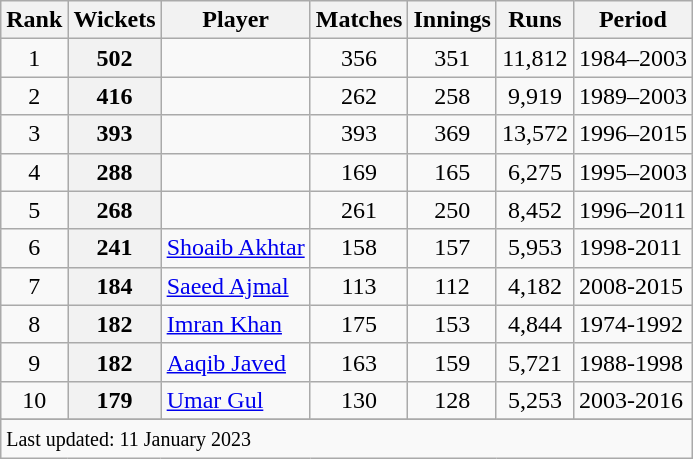<table class="wikitable plainrowheaders sortable">
<tr>
<th scope=col>Rank</th>
<th scope=col>Wickets</th>
<th scope=col>Player</th>
<th scope=col>Matches</th>
<th scope=col>Innings</th>
<th scope=col>Runs</th>
<th scope=col>Period</th>
</tr>
<tr>
<td align=center>1</td>
<th scope=row style=text-align:center;>502</th>
<td></td>
<td align=center>356</td>
<td align=center>351</td>
<td align=center>11,812</td>
<td>1984–2003</td>
</tr>
<tr>
<td align=center>2</td>
<th scope=row style=text-align:center;>416</th>
<td></td>
<td align=center>262</td>
<td align=center>258</td>
<td align=center>9,919</td>
<td>1989–2003</td>
</tr>
<tr>
<td align=center>3</td>
<th scope=row style=text-align:center;>393</th>
<td></td>
<td align=center>393</td>
<td align=center>369</td>
<td align=center>13,572</td>
<td>1996–2015</td>
</tr>
<tr>
<td align=center>4</td>
<th scope=row style=text-align:center;>288</th>
<td></td>
<td align=center>169</td>
<td align=center>165</td>
<td align=center>6,275</td>
<td>1995–2003</td>
</tr>
<tr>
<td align=center>5</td>
<th scope=row style=text-align:center;>268</th>
<td></td>
<td align=center>261</td>
<td align=center>250</td>
<td align=center>8,452</td>
<td>1996–2011</td>
</tr>
<tr>
<td align=center>6</td>
<th scope=row style=text-align:center;>241</th>
<td><a href='#'>Shoaib Akhtar</a></td>
<td align=center>158</td>
<td align=center>157</td>
<td align=center>5,953</td>
<td>1998-2011</td>
</tr>
<tr>
<td align=center>7</td>
<th scope=row style=text-align:center;>184</th>
<td><a href='#'>Saeed Ajmal</a></td>
<td align=center>113</td>
<td align=center>112</td>
<td align=center>4,182</td>
<td>2008-2015</td>
</tr>
<tr>
<td align=center>8</td>
<th scope=row style=text-align:center;>182</th>
<td><a href='#'>Imran Khan</a></td>
<td align=center>175</td>
<td align=center>153</td>
<td align=center>4,844</td>
<td>1974-1992</td>
</tr>
<tr>
<td align=center>9</td>
<th scope=row style=text-align:center;>182</th>
<td><a href='#'>Aaqib Javed</a></td>
<td align=center>163</td>
<td align=center>159</td>
<td align=center>5,721</td>
<td>1988-1998</td>
</tr>
<tr>
<td align=center>10</td>
<th scope=row style=text-align:center;>179</th>
<td><a href='#'>Umar Gul</a></td>
<td align=center>130</td>
<td align=center>128</td>
<td align=center>5,253</td>
<td>2003-2016</td>
</tr>
<tr>
</tr>
<tr class=sortbottom>
<td colspan=7><small>Last updated: 11 January 2023</small></td>
</tr>
</table>
